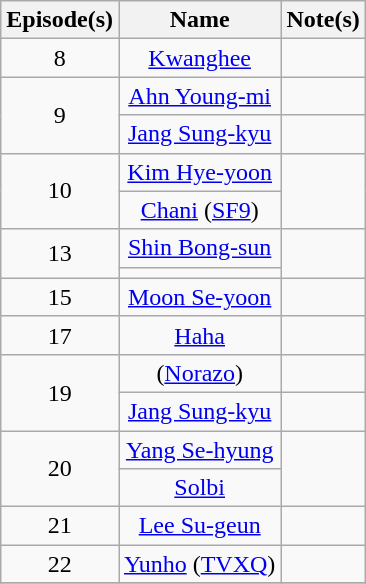<table class="wikitable" style="text-align:center">
<tr>
<th>Episode(s)</th>
<th>Name</th>
<th>Note(s)</th>
</tr>
<tr>
<td>8</td>
<td><a href='#'>Kwanghee</a></td>
<td></td>
</tr>
<tr>
<td rowspan=2>9</td>
<td><a href='#'>Ahn Young-mi</a></td>
<td></td>
</tr>
<tr>
<td><a href='#'>Jang Sung-kyu</a></td>
<td></td>
</tr>
<tr>
<td rowspan=2>10</td>
<td><a href='#'>Kim Hye-yoon</a></td>
<td rowspan="2"></td>
</tr>
<tr>
<td><a href='#'>Chani</a> (<a href='#'>SF9</a>)</td>
</tr>
<tr>
<td rowspan=2>13</td>
<td><a href='#'>Shin Bong-sun</a></td>
<td rowspan=2></td>
</tr>
<tr>
<td></td>
</tr>
<tr>
<td>15</td>
<td><a href='#'>Moon Se-yoon</a></td>
<td></td>
</tr>
<tr>
<td>17</td>
<td><a href='#'>Haha</a></td>
<td></td>
</tr>
<tr>
<td rowspan=2>19</td>
<td> (<a href='#'>Norazo</a>)</td>
<td></td>
</tr>
<tr>
<td><a href='#'>Jang Sung-kyu</a></td>
<td></td>
</tr>
<tr>
<td rowspan=2>20</td>
<td><a href='#'>Yang Se-hyung</a></td>
<td rowspan=2></td>
</tr>
<tr>
<td><a href='#'>Solbi</a></td>
</tr>
<tr>
<td>21</td>
<td><a href='#'>Lee Su-geun</a></td>
<td></td>
</tr>
<tr>
<td>22</td>
<td><a href='#'>Yunho</a> (<a href='#'>TVXQ</a>)</td>
<td></td>
</tr>
<tr>
</tr>
</table>
